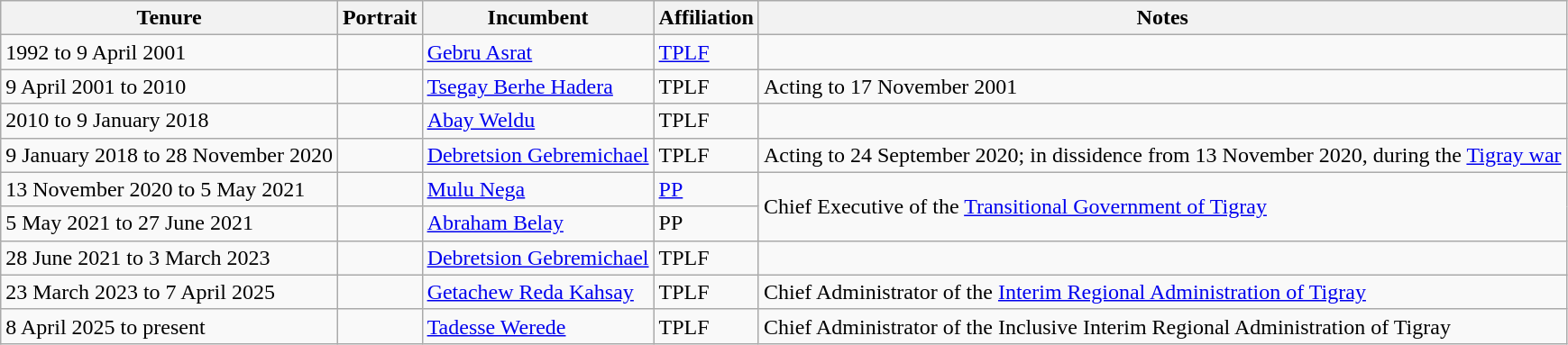<table class="wikitable">
<tr>
<th>Tenure</th>
<th>Portrait</th>
<th>Incumbent</th>
<th>Affiliation</th>
<th>Notes</th>
</tr>
<tr>
<td>1992 to 9 April 2001</td>
<td></td>
<td><a href='#'>Gebru Asrat</a></td>
<td><a href='#'>TPLF</a></td>
<td></td>
</tr>
<tr>
<td>9 April 2001 to 2010</td>
<td></td>
<td><a href='#'>Tsegay Berhe Hadera</a></td>
<td>TPLF</td>
<td>Acting to 17 November 2001</td>
</tr>
<tr>
<td>2010 to 9 January 2018</td>
<td></td>
<td><a href='#'>Abay Weldu</a></td>
<td>TPLF</td>
<td></td>
</tr>
<tr>
<td>9 January 2018 to 28 November 2020</td>
<td></td>
<td><a href='#'>Debretsion Gebremichael</a></td>
<td>TPLF</td>
<td>Acting to 24 September 2020; in dissidence from 13 November 2020, during the <a href='#'>Tigray war</a></td>
</tr>
<tr>
<td>13 November 2020 to 5 May 2021</td>
<td></td>
<td><a href='#'>Mulu Nega</a></td>
<td><a href='#'>PP</a></td>
<td rowspan=2>Chief Executive of the <a href='#'>Transitional Government of Tigray</a></td>
</tr>
<tr>
<td>5 May 2021 to 27 June 2021</td>
<td></td>
<td><a href='#'>Abraham Belay</a></td>
<td>PP</td>
</tr>
<tr>
<td>28 June 2021 to 3 March 2023</td>
<td></td>
<td><a href='#'>Debretsion Gebremichael</a></td>
<td>TPLF</td>
<td></td>
</tr>
<tr>
<td>23 March 2023 to 7 April 2025</td>
<td></td>
<td><a href='#'>Getachew Reda Kahsay</a></td>
<td>TPLF</td>
<td>Chief Administrator of the <a href='#'>Interim Regional Administration of Tigray</a></td>
</tr>
<tr>
<td>8 April 2025 to present</td>
<td></td>
<td><a href='#'>Tadesse Werede</a></td>
<td>TPLF</td>
<td>Chief Administrator of the Inclusive Interim Regional Administration of Tigray</td>
</tr>
</table>
